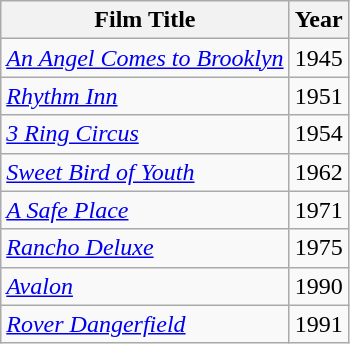<table class="wikitable">
<tr>
<th>Film Title</th>
<th>Year</th>
</tr>
<tr>
<td><em><a href='#'>An Angel Comes to Brooklyn</a></em></td>
<td>1945</td>
</tr>
<tr>
<td><em><a href='#'>Rhythm Inn</a></em></td>
<td>1951</td>
</tr>
<tr>
<td><em><a href='#'>3 Ring Circus</a></em></td>
<td>1954</td>
</tr>
<tr>
<td><a href='#'><em>Sweet Bird of Youth</em></a></td>
<td>1962</td>
</tr>
<tr>
<td><em><a href='#'>A Safe Place</a></em></td>
<td>1971</td>
</tr>
<tr>
<td><em><a href='#'>Rancho Deluxe</a></em></td>
<td>1975</td>
</tr>
<tr>
<td><em><a href='#'>Avalon</a></em></td>
<td>1990</td>
</tr>
<tr>
<td><em><a href='#'>Rover Dangerfield</a></em></td>
<td>1991</td>
</tr>
</table>
